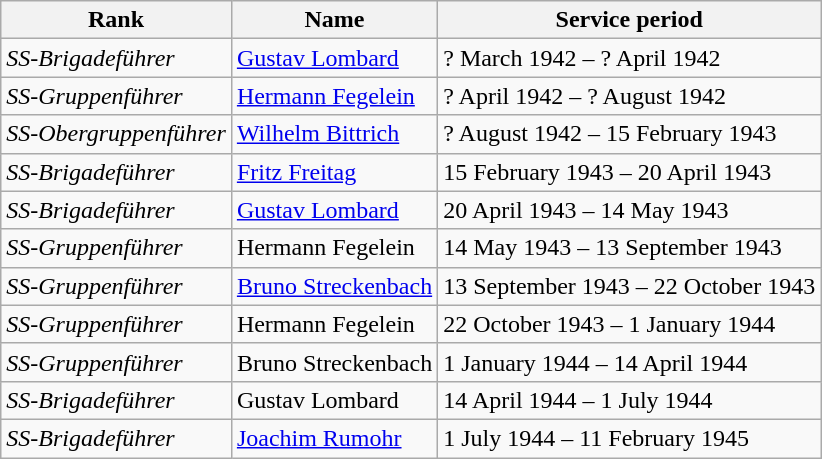<table class="wikitable">
<tr>
<th>Rank</th>
<th>Name</th>
<th>Service period</th>
</tr>
<tr>
<td><em>SS-Brigadeführer</em></td>
<td><a href='#'>Gustav Lombard</a></td>
<td>? March 1942 – ? April 1942</td>
</tr>
<tr>
<td><em>SS-Gruppenführer</em></td>
<td><a href='#'>Hermann Fegelein</a></td>
<td>? April 1942 – ? August 1942</td>
</tr>
<tr>
<td><em>SS-Obergruppenführer</em></td>
<td><a href='#'>Wilhelm Bittrich</a></td>
<td>? August 1942 – 15 February 1943</td>
</tr>
<tr>
<td><em>SS-Brigadeführer</em></td>
<td><a href='#'>Fritz Freitag</a></td>
<td>15 February 1943 – 20 April 1943</td>
</tr>
<tr>
<td><em>SS-Brigadeführer</em></td>
<td><a href='#'>Gustav Lombard</a></td>
<td>20 April 1943 – 14 May 1943</td>
</tr>
<tr>
<td><em>SS-Gruppenführer</em></td>
<td>Hermann Fegelein</td>
<td>14 May 1943 – 13 September 1943</td>
</tr>
<tr>
<td><em>SS-Gruppenführer</em></td>
<td><a href='#'>Bruno Streckenbach</a></td>
<td>13 September 1943 – 22 October 1943</td>
</tr>
<tr>
<td><em>SS-Gruppenführer</em></td>
<td>Hermann Fegelein</td>
<td>22 October 1943 – 1 January 1944</td>
</tr>
<tr>
<td><em>SS-Gruppenführer</em></td>
<td>Bruno Streckenbach</td>
<td>1 January 1944 – 14 April 1944</td>
</tr>
<tr>
<td><em>SS-Brigadeführer</em></td>
<td>Gustav Lombard</td>
<td>14 April 1944 – 1 July 1944</td>
</tr>
<tr>
<td><em>SS-Brigadeführer</em></td>
<td><a href='#'>Joachim Rumohr</a></td>
<td>1 July 1944 – 11 February 1945</td>
</tr>
</table>
